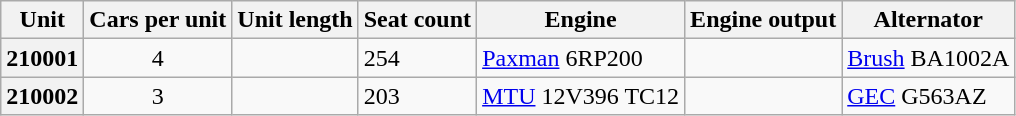<table class="wikitable">
<tr>
<th>Unit</th>
<th>Cars per unit</th>
<th>Unit length</th>
<th>Seat count</th>
<th>Engine</th>
<th>Engine output</th>
<th>Alternator</th>
</tr>
<tr>
<th>210001</th>
<td align=center>4</td>
<td></td>
<td>254 </td>
<td><a href='#'>Paxman</a> 6RP200</td>
<td></td>
<td><a href='#'>Brush</a> BA1002A</td>
</tr>
<tr>
<th>210002</th>
<td align=center>3</td>
<td></td>
<td>203 </td>
<td><a href='#'>MTU</a> 12V396 TC12</td>
<td></td>
<td><a href='#'>GEC</a> G563AZ</td>
</tr>
</table>
